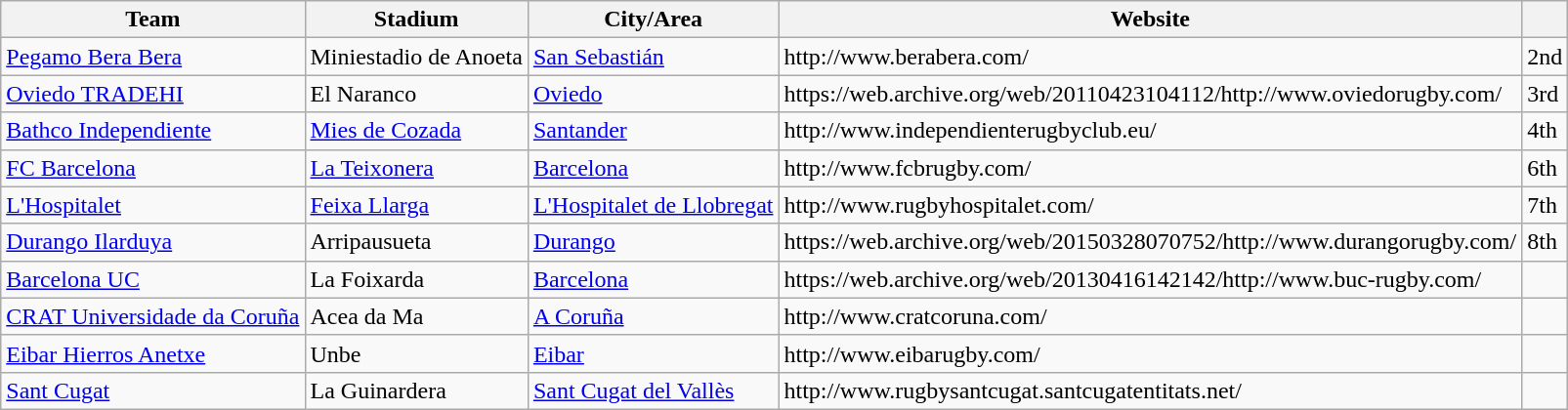<table class="wikitable sortable">
<tr>
<th>Team</th>
<th>Stadium</th>
<th>City/Area</th>
<th>Website</th>
<th></th>
</tr>
<tr>
<td><a href='#'>Pegamo Bera Bera</a></td>
<td>Miniestadio de Anoeta</td>
<td><a href='#'>San Sebastián</a></td>
<td>http://www.berabera.com/</td>
<td>2nd</td>
</tr>
<tr>
<td><a href='#'>Oviedo TRADEHI</a></td>
<td>El Naranco</td>
<td><a href='#'>Oviedo</a></td>
<td>https://web.archive.org/web/20110423104112/http://www.oviedorugby.com/</td>
<td>3rd</td>
</tr>
<tr>
<td><a href='#'>Bathco Independiente</a></td>
<td><a href='#'>Mies de Cozada</a></td>
<td><a href='#'>Santander</a></td>
<td>http://www.independienterugbyclub.eu/</td>
<td>4th</td>
</tr>
<tr>
<td><a href='#'>FC Barcelona</a></td>
<td><a href='#'>La Teixonera</a></td>
<td><a href='#'>Barcelona</a></td>
<td>http://www.fcbrugby.com/</td>
<td>6th</td>
</tr>
<tr>
<td><a href='#'>L'Hospitalet</a></td>
<td><a href='#'>Feixa Llarga</a></td>
<td><a href='#'>L'Hospitalet de Llobregat</a></td>
<td>http://www.rugbyhospitalet.com/</td>
<td>7th</td>
</tr>
<tr>
<td><a href='#'>Durango Ilarduya</a></td>
<td>Arripausueta</td>
<td><a href='#'>Durango</a></td>
<td>https://web.archive.org/web/20150328070752/http://www.durangorugby.com/</td>
<td>8th</td>
</tr>
<tr>
<td><a href='#'>Barcelona UC</a></td>
<td>La Foixarda</td>
<td><a href='#'>Barcelona</a></td>
<td>https://web.archive.org/web/20130416142142/http://www.buc-rugby.com/</td>
<td></td>
</tr>
<tr>
<td><a href='#'>CRAT Universidade da Coruña</a></td>
<td>Acea da Ma</td>
<td><a href='#'>A Coruña</a></td>
<td>http://www.cratcoruna.com/</td>
<td></td>
</tr>
<tr>
<td><a href='#'>Eibar Hierros Anetxe</a></td>
<td>Unbe</td>
<td><a href='#'>Eibar</a></td>
<td>http://www.eibarugby.com/</td>
<td></td>
</tr>
<tr>
<td><a href='#'>Sant Cugat</a></td>
<td>La Guinardera</td>
<td><a href='#'>Sant Cugat del Vallès</a></td>
<td>http://www.rugbysantcugat.santcugatentitats.net/</td>
<td></td>
</tr>
</table>
